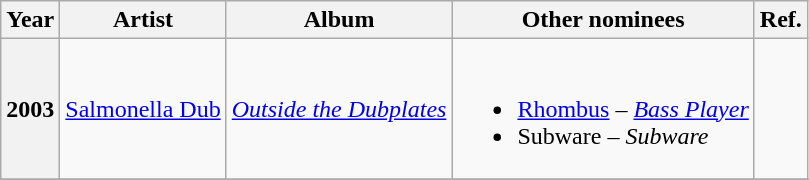<table class="wikitable sortable">
<tr>
<th scope="col">Year</th>
<th scope="col">Artist</th>
<th scope="col">Album</th>
<th scope="col" class=unsortable>Other nominees</th>
<th scope="col" class=unsortable>Ref.</th>
</tr>
<tr>
<th scope="row">2003</th>
<td><a href='#'>Salmonella Dub</a></td>
<td><em><a href='#'>Outside the Dubplates</a></em></td>
<td><br><ul><li><a href='#'>Rhombus</a> – <em><a href='#'>Bass Player</a></em></li><li>Subware – <em>Subware</em></li></ul></td>
<td align="center"></td>
</tr>
<tr>
</tr>
</table>
